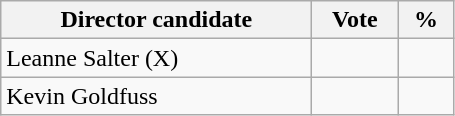<table class="wikitable">
<tr>
<th width="200px">Director candidate</th>
<th width="50px">Vote</th>
<th width="30px">%</th>
</tr>
<tr>
<td>Leanne Salter (X)</td>
<td></td>
<td></td>
</tr>
<tr>
<td>Kevin Goldfuss</td>
<td></td>
<td></td>
</tr>
</table>
